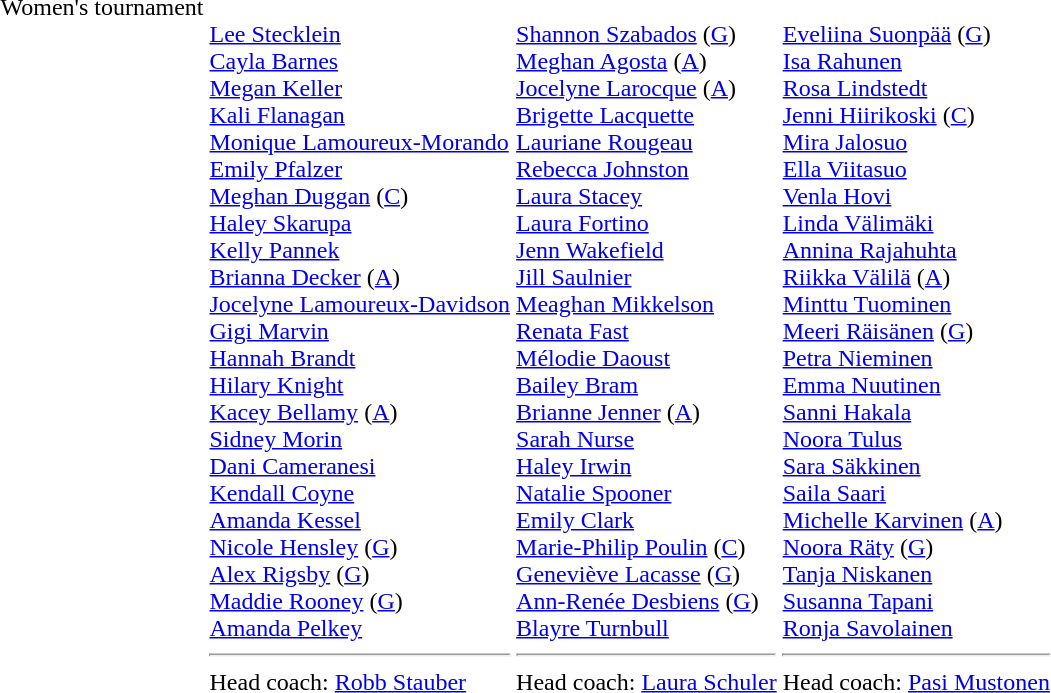<table>
<tr valign="top">
<td>Women's tournament</td>
<td><br><a href='#'>Lee Stecklein</a><br><a href='#'>Cayla Barnes</a><br><a href='#'>Megan Keller</a><br><a href='#'>Kali Flanagan</a><br><a href='#'>Monique Lamoureux-Morando</a><br><a href='#'>Emily Pfalzer</a><br><a href='#'>Meghan Duggan</a> (<a href='#'>C</a>)<br><a href='#'>Haley Skarupa</a><br><a href='#'>Kelly Pannek</a><br><a href='#'>Brianna Decker</a> (<a href='#'>A</a>)<br><a href='#'>Jocelyne Lamoureux-Davidson</a><br><a href='#'>Gigi Marvin</a><br><a href='#'>Hannah Brandt</a><br><a href='#'>Hilary Knight</a><br><a href='#'>Kacey Bellamy</a> (<a href='#'>A</a>)<br><a href='#'>Sidney Morin</a><br><a href='#'>Dani Cameranesi</a><br><a href='#'>Kendall Coyne</a><br><a href='#'>Amanda Kessel</a><br><a href='#'>Nicole Hensley</a> (<a href='#'>G</a>)<br><a href='#'>Alex Rigsby</a> (<a href='#'>G</a>)<br><a href='#'>Maddie Rooney</a> (<a href='#'>G</a>)<br><a href='#'>Amanda Pelkey</a><br><hr>Head coach: <a href='#'>Robb Stauber</a></td>
<td><br><a href='#'>Shannon Szabados</a> (<a href='#'>G</a>)<br><a href='#'>Meghan Agosta</a> (<a href='#'>A</a>)<br><a href='#'>Jocelyne Larocque</a> (<a href='#'>A</a>)<br><a href='#'>Brigette Lacquette</a><br><a href='#'>Lauriane Rougeau</a><br><a href='#'>Rebecca Johnston</a><br><a href='#'>Laura Stacey</a><br><a href='#'>Laura Fortino</a><br><a href='#'>Jenn Wakefield</a><br><a href='#'>Jill Saulnier</a><br><a href='#'>Meaghan Mikkelson</a><br><a href='#'>Renata Fast</a><br><a href='#'>Mélodie Daoust</a><br><a href='#'>Bailey Bram</a><br><a href='#'>Brianne Jenner</a> (<a href='#'>A</a>)<br><a href='#'>Sarah Nurse</a><br><a href='#'>Haley Irwin</a><br><a href='#'>Natalie Spooner</a><br><a href='#'>Emily Clark</a><br><a href='#'>Marie-Philip Poulin</a> (<a href='#'>C</a>)<br><a href='#'>Geneviève Lacasse</a> (<a href='#'>G</a>)<br><a href='#'>Ann-Renée Desbiens</a> (<a href='#'>G</a>)<br><a href='#'>Blayre Turnbull</a><br><hr>Head coach: <a href='#'>Laura Schuler</a></td>
<td><br><a href='#'>Eveliina Suonpää</a> (<a href='#'>G</a>)<br><a href='#'>Isa Rahunen</a><br><a href='#'>Rosa Lindstedt</a><br><a href='#'>Jenni Hiirikoski</a> (<a href='#'>C</a>)<br><a href='#'>Mira Jalosuo</a><br><a href='#'>Ella Viitasuo</a><br><a href='#'>Venla Hovi</a><br><a href='#'>Linda Välimäki</a><br><a href='#'>Annina Rajahuhta</a><br><a href='#'>Riikka Välilä</a> (<a href='#'>A</a>)<br><a href='#'>Minttu Tuominen</a><br><a href='#'>Meeri Räisänen</a> (<a href='#'>G</a>)<br><a href='#'>Petra Nieminen</a><br><a href='#'>Emma Nuutinen</a><br><a href='#'>Sanni Hakala</a><br><a href='#'>Noora Tulus</a><br><a href='#'>Sara Säkkinen</a><br><a href='#'>Saila Saari</a><br><a href='#'>Michelle Karvinen</a> (<a href='#'>A</a>)<br><a href='#'>Noora Räty</a> (<a href='#'>G</a>)<br><a href='#'>Tanja Niskanen</a><br><a href='#'>Susanna Tapani</a><br><a href='#'>Ronja Savolainen</a><br><hr>Head coach: <a href='#'>Pasi Mustonen</a></td>
</tr>
</table>
